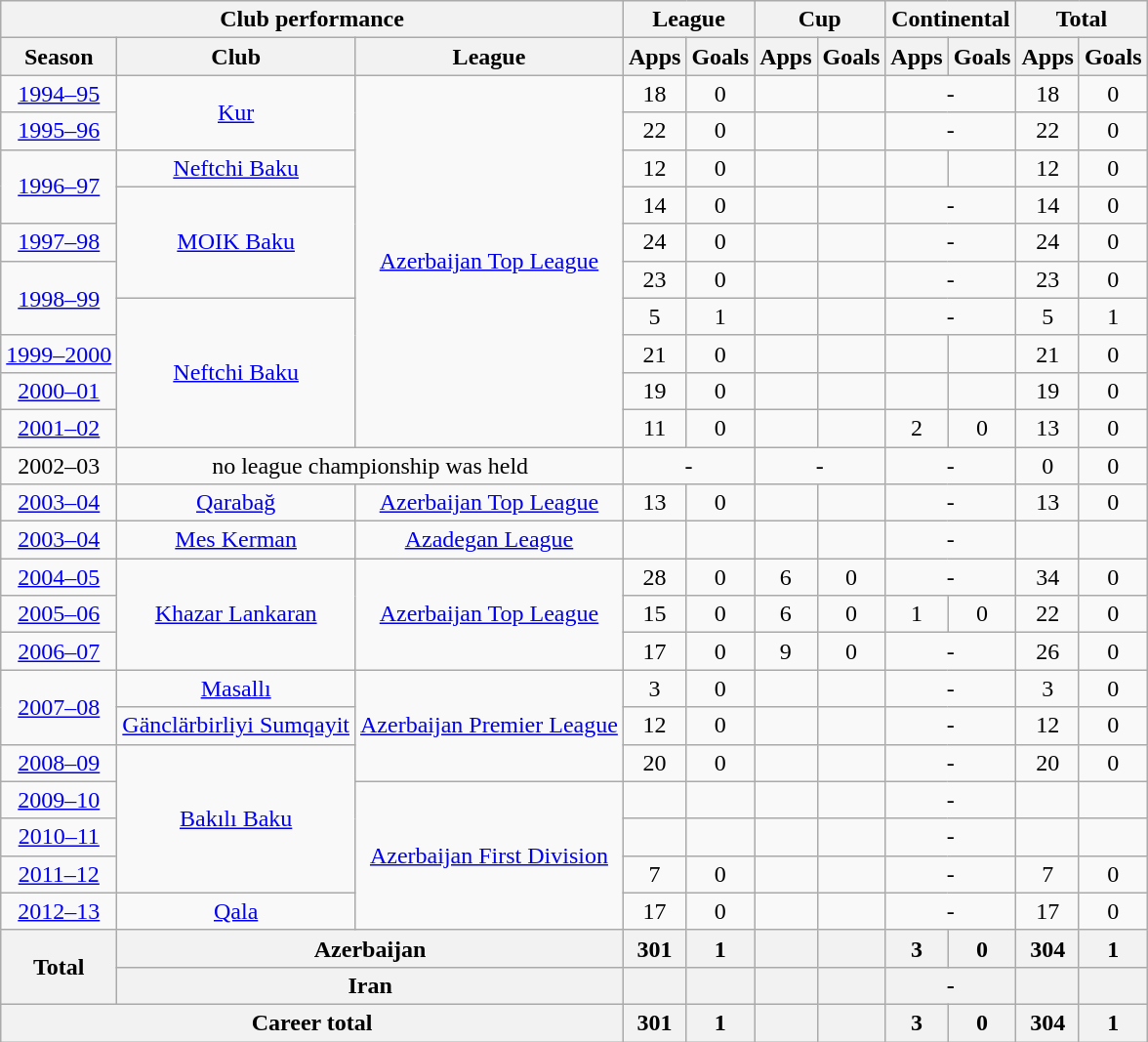<table class="wikitable" style="text-align:center">
<tr>
<th colspan=3>Club performance</th>
<th colspan=2>League</th>
<th colspan=2>Cup</th>
<th colspan=2>Continental</th>
<th colspan=2>Total</th>
</tr>
<tr>
<th>Season</th>
<th>Club</th>
<th>League</th>
<th>Apps</th>
<th>Goals</th>
<th>Apps</th>
<th>Goals</th>
<th>Apps</th>
<th>Goals</th>
<th>Apps</th>
<th>Goals</th>
</tr>
<tr>
<td><a href='#'>1994–95</a></td>
<td rowspan="2"><a href='#'>Kur</a></td>
<td rowspan="10"><a href='#'>Azerbaijan Top League</a></td>
<td>18</td>
<td>0</td>
<td></td>
<td></td>
<td colspan="2">-</td>
<td>18</td>
<td>0</td>
</tr>
<tr>
<td><a href='#'>1995–96</a></td>
<td>22</td>
<td>0</td>
<td></td>
<td></td>
<td colspan="2">-</td>
<td>22</td>
<td>0</td>
</tr>
<tr>
<td rowspan="2"><a href='#'>1996–97</a></td>
<td><a href='#'>Neftchi Baku</a></td>
<td>12</td>
<td>0</td>
<td></td>
<td></td>
<td></td>
<td></td>
<td>12</td>
<td>0</td>
</tr>
<tr>
<td rowspan="3"><a href='#'>MOIK Baku</a></td>
<td>14</td>
<td>0</td>
<td></td>
<td></td>
<td colspan="2">-</td>
<td>14</td>
<td>0</td>
</tr>
<tr>
<td><a href='#'>1997–98</a></td>
<td>24</td>
<td>0</td>
<td></td>
<td></td>
<td colspan="2">-</td>
<td>24</td>
<td>0</td>
</tr>
<tr>
<td rowspan="2"><a href='#'>1998–99</a></td>
<td>23</td>
<td>0</td>
<td></td>
<td></td>
<td colspan="2">-</td>
<td>23</td>
<td>0</td>
</tr>
<tr>
<td rowspan="4"><a href='#'>Neftchi Baku</a></td>
<td>5</td>
<td>1</td>
<td></td>
<td></td>
<td colspan="2">-</td>
<td>5</td>
<td>1</td>
</tr>
<tr>
<td><a href='#'>1999–2000</a></td>
<td>21</td>
<td>0</td>
<td></td>
<td></td>
<td></td>
<td></td>
<td>21</td>
<td>0</td>
</tr>
<tr>
<td><a href='#'>2000–01</a></td>
<td>19</td>
<td>0</td>
<td></td>
<td></td>
<td></td>
<td></td>
<td>19</td>
<td>0</td>
</tr>
<tr>
<td><a href='#'>2001–02</a></td>
<td>11</td>
<td>0</td>
<td></td>
<td></td>
<td>2</td>
<td>0</td>
<td>13</td>
<td>0</td>
</tr>
<tr>
<td>2002–03</td>
<td colspan=2>no league championship was held</td>
<td colspan="2">-</td>
<td colspan="2">-</td>
<td colspan="2">-</td>
<td>0</td>
<td>0</td>
</tr>
<tr>
<td><a href='#'>2003–04</a></td>
<td><a href='#'>Qarabağ</a></td>
<td><a href='#'>Azerbaijan Top League</a></td>
<td>13</td>
<td>0</td>
<td></td>
<td></td>
<td colspan="2">-</td>
<td>13</td>
<td>0</td>
</tr>
<tr>
<td><a href='#'>2003–04</a></td>
<td><a href='#'>Mes Kerman</a></td>
<td><a href='#'>Azadegan League</a></td>
<td></td>
<td></td>
<td></td>
<td></td>
<td colspan="2">-</td>
<td></td>
<td></td>
</tr>
<tr>
<td><a href='#'>2004–05</a></td>
<td rowspan="3"><a href='#'>Khazar Lankaran</a></td>
<td rowspan="3"><a href='#'>Azerbaijan Top League</a></td>
<td>28</td>
<td>0</td>
<td>6</td>
<td>0</td>
<td colspan="2">-</td>
<td>34</td>
<td>0</td>
</tr>
<tr>
<td><a href='#'>2005–06</a></td>
<td>15</td>
<td>0</td>
<td>6</td>
<td>0</td>
<td>1</td>
<td>0</td>
<td>22</td>
<td>0</td>
</tr>
<tr>
<td><a href='#'>2006–07</a></td>
<td>17</td>
<td>0</td>
<td>9</td>
<td>0</td>
<td colspan="2">-</td>
<td>26</td>
<td>0</td>
</tr>
<tr>
<td rowspan="2"><a href='#'>2007–08</a></td>
<td><a href='#'>Masallı</a></td>
<td rowspan="3"><a href='#'>Azerbaijan Premier League</a></td>
<td>3</td>
<td>0</td>
<td></td>
<td></td>
<td colspan="2">-</td>
<td>3</td>
<td>0</td>
</tr>
<tr>
<td><a href='#'>Gänclärbirliyi Sumqayit</a></td>
<td>12</td>
<td>0</td>
<td></td>
<td></td>
<td colspan="2">-</td>
<td>12</td>
<td>0</td>
</tr>
<tr>
<td><a href='#'>2008–09</a></td>
<td rowspan="4"><a href='#'>Bakılı Baku</a></td>
<td>20</td>
<td>0</td>
<td></td>
<td></td>
<td colspan="2">-</td>
<td>20</td>
<td>0</td>
</tr>
<tr>
<td><a href='#'>2009–10</a></td>
<td rowspan="4"><a href='#'>Azerbaijan First Division</a></td>
<td></td>
<td></td>
<td></td>
<td></td>
<td colspan="2">-</td>
<td></td>
<td></td>
</tr>
<tr>
<td><a href='#'>2010–11</a></td>
<td></td>
<td></td>
<td></td>
<td></td>
<td colspan="2">-</td>
<td></td>
<td></td>
</tr>
<tr>
<td><a href='#'>2011–12</a></td>
<td>7</td>
<td>0</td>
<td></td>
<td></td>
<td colspan="2">-</td>
<td>7</td>
<td>0</td>
</tr>
<tr>
<td><a href='#'>2012–13</a></td>
<td><a href='#'>Qala</a></td>
<td>17</td>
<td>0</td>
<td></td>
<td></td>
<td colspan="2">-</td>
<td>17</td>
<td>0</td>
</tr>
<tr>
<th rowspan=2>Total</th>
<th colspan=2>Azerbaijan</th>
<th>301</th>
<th>1</th>
<th></th>
<th></th>
<th>3</th>
<th>0</th>
<th>304</th>
<th>1</th>
</tr>
<tr>
<th colspan=2>Iran</th>
<th></th>
<th></th>
<th></th>
<th></th>
<th colspan="2">-</th>
<th></th>
<th></th>
</tr>
<tr>
<th colspan=3>Career total</th>
<th>301</th>
<th>1</th>
<th></th>
<th></th>
<th>3</th>
<th>0</th>
<th>304</th>
<th>1</th>
</tr>
</table>
